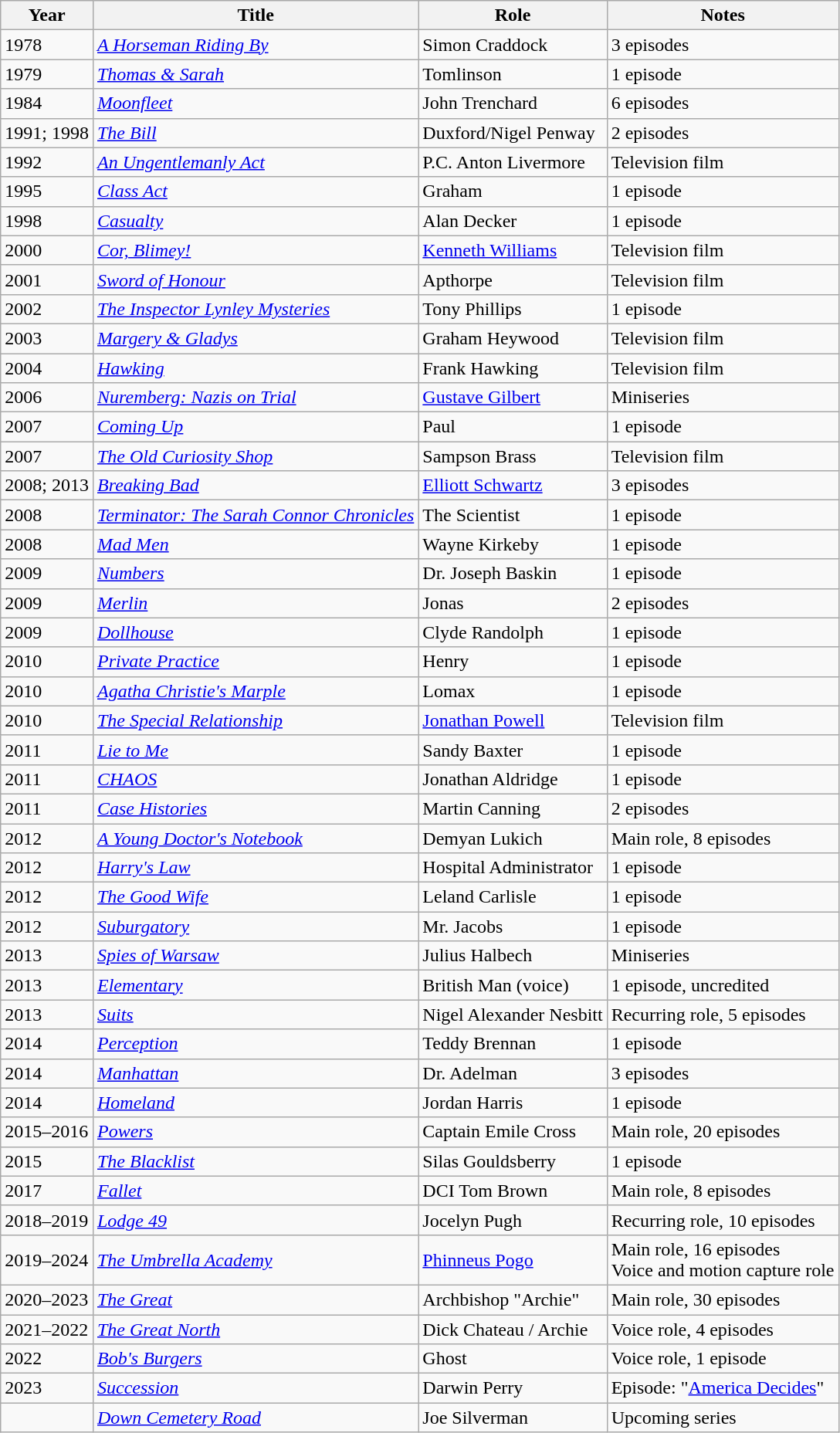<table class="wikitable sortable">
<tr>
<th>Year</th>
<th>Title</th>
<th>Role</th>
<th class="unsortable">Notes</th>
</tr>
<tr>
<td>1978</td>
<td><em><a href='#'>A Horseman Riding By</a></em></td>
<td>Simon Craddock</td>
<td>3 episodes</td>
</tr>
<tr>
<td>1979</td>
<td><em><a href='#'>Thomas & Sarah</a></em></td>
<td>Tomlinson</td>
<td>1 episode</td>
</tr>
<tr>
<td>1984</td>
<td><em><a href='#'>Moonfleet</a></em></td>
<td>John Trenchard</td>
<td>6 episodes</td>
</tr>
<tr>
<td>1991; 1998</td>
<td><em><a href='#'>The Bill</a></em></td>
<td>Duxford/Nigel Penway</td>
<td>2 episodes</td>
</tr>
<tr>
<td>1992</td>
<td><em><a href='#'>An Ungentlemanly Act</a></em></td>
<td>P.C. Anton Livermore</td>
<td>Television film</td>
</tr>
<tr>
<td>1995</td>
<td><em><a href='#'>Class Act</a></em></td>
<td>Graham</td>
<td>1 episode</td>
</tr>
<tr>
<td>1998</td>
<td><em><a href='#'>Casualty</a></em></td>
<td>Alan Decker</td>
<td>1 episode</td>
</tr>
<tr>
<td>2000</td>
<td><em><a href='#'>Cor, Blimey!</a></em></td>
<td><a href='#'>Kenneth Williams</a></td>
<td>Television film</td>
</tr>
<tr>
<td>2001</td>
<td><em><a href='#'>Sword of Honour</a></em></td>
<td>Apthorpe</td>
<td>Television film</td>
</tr>
<tr>
<td>2002</td>
<td><em><a href='#'>The Inspector Lynley Mysteries</a></em></td>
<td>Tony Phillips</td>
<td>1 episode</td>
</tr>
<tr>
<td>2003</td>
<td><em><a href='#'>Margery & Gladys</a></em></td>
<td>Graham Heywood</td>
<td>Television film</td>
</tr>
<tr>
<td>2004</td>
<td><em><a href='#'>Hawking</a></em></td>
<td>Frank Hawking</td>
<td>Television film</td>
</tr>
<tr>
<td>2006</td>
<td><em><a href='#'>Nuremberg: Nazis on Trial</a></em></td>
<td><a href='#'>Gustave Gilbert</a></td>
<td>Miniseries</td>
</tr>
<tr>
<td>2007</td>
<td><em><a href='#'>Coming Up</a></em></td>
<td>Paul</td>
<td>1 episode</td>
</tr>
<tr>
<td>2007</td>
<td><em><a href='#'>The Old Curiosity Shop</a></em></td>
<td>Sampson Brass</td>
<td>Television film</td>
</tr>
<tr>
<td>2008; 2013</td>
<td><em><a href='#'>Breaking Bad</a></em></td>
<td><a href='#'>Elliott Schwartz</a></td>
<td>3 episodes</td>
</tr>
<tr>
<td>2008</td>
<td><em><a href='#'>Terminator: The Sarah Connor Chronicles</a></em></td>
<td>The Scientist</td>
<td>1 episode</td>
</tr>
<tr>
<td>2008</td>
<td><em><a href='#'>Mad Men</a></em></td>
<td>Wayne Kirkeby</td>
<td>1 episode</td>
</tr>
<tr>
<td>2009</td>
<td><em><a href='#'>Numbers</a></em></td>
<td>Dr. Joseph Baskin</td>
<td>1 episode</td>
</tr>
<tr>
<td>2009</td>
<td><em><a href='#'>Merlin</a></em></td>
<td>Jonas</td>
<td>2 episodes</td>
</tr>
<tr>
<td>2009</td>
<td><em><a href='#'>Dollhouse</a></em></td>
<td>Clyde Randolph</td>
<td>1 episode</td>
</tr>
<tr>
<td>2010</td>
<td><em><a href='#'>Private Practice</a></em></td>
<td>Henry</td>
<td>1 episode</td>
</tr>
<tr>
<td>2010</td>
<td><em><a href='#'>Agatha Christie's Marple</a></em></td>
<td>Lomax</td>
<td>1 episode</td>
</tr>
<tr>
<td>2010</td>
<td><em><a href='#'>The Special Relationship</a></em></td>
<td><a href='#'>Jonathan Powell</a></td>
<td>Television film</td>
</tr>
<tr>
<td>2011</td>
<td><em><a href='#'>Lie to Me</a></em></td>
<td>Sandy Baxter</td>
<td>1 episode</td>
</tr>
<tr>
<td>2011</td>
<td><em><a href='#'>CHAOS</a></em></td>
<td>Jonathan Aldridge</td>
<td>1 episode</td>
</tr>
<tr>
<td>2011</td>
<td><em><a href='#'>Case Histories</a></em></td>
<td>Martin Canning</td>
<td>2 episodes</td>
</tr>
<tr>
<td>2012</td>
<td><em><a href='#'>A Young Doctor's Notebook</a></em></td>
<td>Demyan Lukich</td>
<td>Main role, 8 episodes</td>
</tr>
<tr>
<td>2012</td>
<td><em><a href='#'>Harry's Law</a></em></td>
<td>Hospital Administrator</td>
<td>1 episode</td>
</tr>
<tr>
<td>2012</td>
<td><em><a href='#'>The Good Wife</a></em></td>
<td>Leland Carlisle</td>
<td>1 episode</td>
</tr>
<tr>
<td>2012</td>
<td><em><a href='#'>Suburgatory</a></em></td>
<td>Mr. Jacobs</td>
<td>1 episode</td>
</tr>
<tr>
<td>2013</td>
<td><em><a href='#'>Spies of Warsaw</a></em></td>
<td>Julius Halbech</td>
<td>Miniseries</td>
</tr>
<tr>
<td>2013</td>
<td><em><a href='#'>Elementary</a></em></td>
<td>British Man (voice)</td>
<td>1 episode, uncredited</td>
</tr>
<tr>
<td>2013</td>
<td><em><a href='#'>Suits</a></em></td>
<td>Nigel Alexander Nesbitt</td>
<td>Recurring role, 5 episodes</td>
</tr>
<tr>
<td>2014</td>
<td><em><a href='#'>Perception</a></em></td>
<td>Teddy Brennan</td>
<td>1 episode</td>
</tr>
<tr>
<td>2014</td>
<td><em><a href='#'>Manhattan</a></em></td>
<td>Dr. Adelman</td>
<td>3 episodes</td>
</tr>
<tr>
<td>2014</td>
<td><em><a href='#'>Homeland</a></em></td>
<td>Jordan Harris</td>
<td>1 episode</td>
</tr>
<tr>
<td>2015–2016</td>
<td><em><a href='#'>Powers</a></em></td>
<td>Captain Emile Cross</td>
<td>Main role, 20 episodes</td>
</tr>
<tr>
<td>2015</td>
<td><em><a href='#'>The Blacklist</a></em></td>
<td>Silas Gouldsberry</td>
<td>1 episode</td>
</tr>
<tr>
<td>2017</td>
<td><em><a href='#'>Fallet</a></em></td>
<td>DCI Tom Brown</td>
<td>Main role, 8 episodes</td>
</tr>
<tr>
<td>2018–2019</td>
<td><em><a href='#'>Lodge 49</a></em></td>
<td>Jocelyn Pugh</td>
<td>Recurring role, 10 episodes</td>
</tr>
<tr>
<td>2019–2024</td>
<td><em><a href='#'>The Umbrella Academy</a></em></td>
<td><a href='#'>Phinneus Pogo</a></td>
<td>Main role, 16 episodes<br>Voice and motion capture role</td>
</tr>
<tr>
<td>2020–2023</td>
<td><em><a href='#'>The Great</a></em></td>
<td>Archbishop "Archie"</td>
<td>Main role, 30 episodes</td>
</tr>
<tr>
<td>2021–2022</td>
<td><em><a href='#'>The Great North</a></em></td>
<td>Dick Chateau / Archie</td>
<td>Voice role, 4 episodes</td>
</tr>
<tr>
<td>2022</td>
<td><em><a href='#'>Bob's Burgers</a></em></td>
<td>Ghost</td>
<td>Voice role, 1 episode</td>
</tr>
<tr>
<td>2023</td>
<td><em><a href='#'>Succession</a></em></td>
<td>Darwin Perry</td>
<td>Episode: "<a href='#'>America Decides</a>"</td>
</tr>
<tr>
<td></td>
<td><em><a href='#'>Down Cemetery Road</a></em></td>
<td>Joe Silverman</td>
<td>Upcoming series</td>
</tr>
</table>
